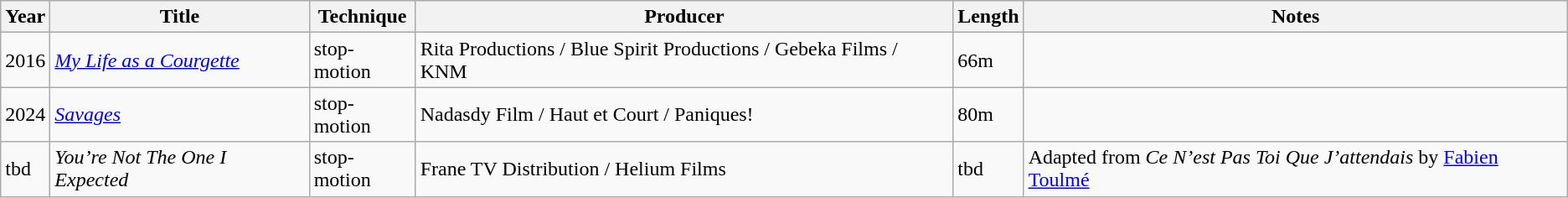<table class="wikitable sortable">
<tr>
<th>Year</th>
<th>Title</th>
<th>Technique</th>
<th>Producer</th>
<th>Length</th>
<th class="unsortable">Notes</th>
</tr>
<tr>
<td>2016</td>
<td><em><a href='#'>My Life as a Courgette</a></em></td>
<td>stop-motion</td>
<td>Rita Productions / Blue Spirit Productions / Gebeka Films / KNM</td>
<td>66m</td>
<td></td>
</tr>
<tr>
<td>2024</td>
<td><em><a href='#'>Savages</a></em></td>
<td>stop-motion</td>
<td>Nadasdy Film / Haut et Court / Paniques!</td>
<td>80m</td>
</tr>
<tr>
<td>tbd</td>
<td><em>You’re Not The One I Expected</em></td>
<td>stop-motion</td>
<td>Frane TV Distribution / Helium Films</td>
<td>tbd</td>
<td>Adapted from <em>Ce N’est Pas Toi Que J’attendais</em> by <a href='#'>Fabien Toulmé</a></td>
</tr>
</table>
